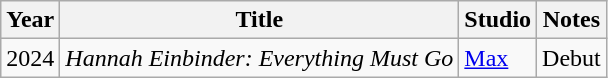<table class="wikitable">
<tr>
<th>Year</th>
<th>Title</th>
<th>Studio</th>
<th>Notes</th>
</tr>
<tr>
<td>2024</td>
<td><em>Hannah Einbinder: Everything Must Go</em></td>
<td><a href='#'>Max</a></td>
<td>Debut</td>
</tr>
</table>
